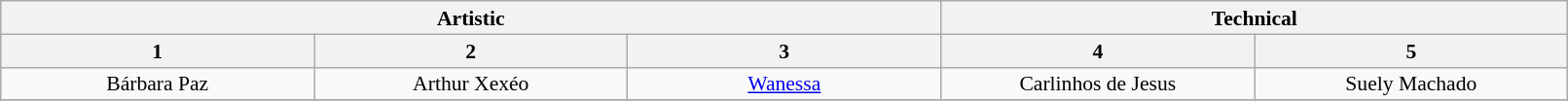<table class="wikitable" style="font-size:90%; line-height:16px; text-align:center" width="85%">
<tr>
<th colspan=3>Artistic</th>
<th colspan=2>Technical</th>
</tr>
<tr>
<th>1</th>
<th>2</th>
<th>3</th>
<th>4</th>
<th>5</th>
</tr>
<tr>
<td width=150>Bárbara Paz</td>
<td width=150>Arthur Xexéo</td>
<td width=150><a href='#'>Wanessa</a></td>
<td width=150>Carlinhos de Jesus</td>
<td width=150>Suely Machado</td>
</tr>
<tr>
</tr>
</table>
